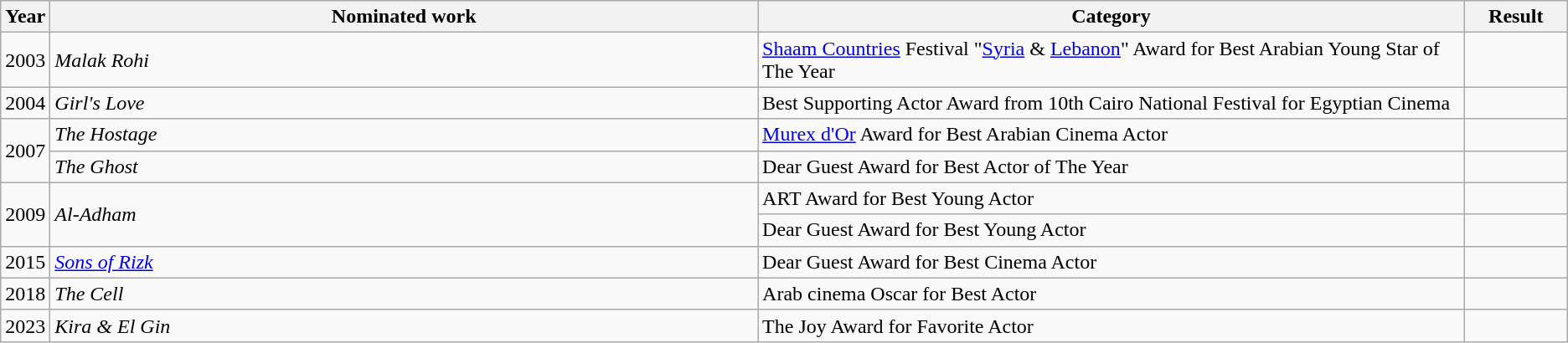<table class="wikitable sortable">
<tr>
<th scope="col" style="width:1em;">Year</th>
<th scope="col" style="width:40em;">Nominated work</th>
<th scope="col" style="width:40em;">Category</th>
<th scope="col" style="width:5em;">Result</th>
</tr>
<tr>
<td>2003</td>
<td><em>Malak Rohi</em></td>
<td><a href='#'>Shaam Countries</a> Festival "<a href='#'>Syria</a> & <a href='#'>Lebanon</a>" Award for Best Arabian Young Star of The Year</td>
<td></td>
</tr>
<tr>
<td>2004</td>
<td><em>Girl's Love</em></td>
<td>Best Supporting Actor Award from 10th Cairo National Festival for Egyptian Cinema</td>
<td></td>
</tr>
<tr>
<td rowspan="2">2007</td>
<td><em>The Hostage</em></td>
<td><a href='#'>Murex d'Or</a> Award for Best Arabian Cinema Actor</td>
<td></td>
</tr>
<tr>
<td><em>The Ghost</em></td>
<td>Dear Guest Award for Best Actor of The Year</td>
<td></td>
</tr>
<tr>
<td rowspan="2">2009</td>
<td rowspan="2"><em>Al-Adham</em></td>
<td>ART Award for Best Young Actor</td>
<td></td>
</tr>
<tr>
<td>Dear Guest Award for Best Young Actor</td>
<td></td>
</tr>
<tr>
<td>2015</td>
<td><em><a href='#'>Sons of Rizk</a></em></td>
<td>Dear Guest Award for Best Cinema Actor</td>
<td></td>
</tr>
<tr>
<td>2018</td>
<td><em>The Cell</em></td>
<td>Arab cinema Oscar for Best Actor</td>
<td></td>
</tr>
<tr>
<td>2023</td>
<td><em>Kira & El Gin</em></td>
<td>The Joy Award for Favorite Actor</td>
<td></td>
</tr>
</table>
